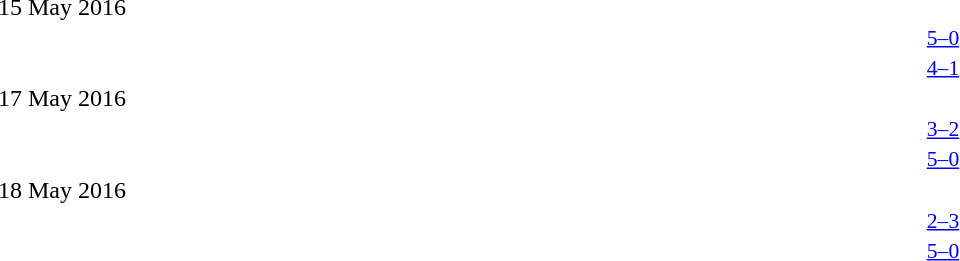<table style="width:100%;" cellspacing="1">
<tr>
<th width=25%></th>
<th width=10%></th>
<th width=25%></th>
</tr>
<tr>
<td colspan=3>15 May 2016</td>
</tr>
<tr style=font-size:90%>
<td align=right></td>
<td align=center><a href='#'>5–0</a></td>
<td></td>
</tr>
<tr style=font-size:90%>
<td align=right></td>
<td align=center><a href='#'>4–1</a></td>
<td></td>
</tr>
<tr>
<td colspan=3>17 May 2016</td>
</tr>
<tr style=font-size:90%>
<td align=right></td>
<td align=center><a href='#'>3–2</a></td>
<td></td>
</tr>
<tr style=font-size:90%>
<td align=right></td>
<td align=center><a href='#'>5–0</a></td>
<td></td>
</tr>
<tr>
<td colspan=3>18 May 2016</td>
</tr>
<tr style=font-size:90%>
<td align=right></td>
<td align=center><a href='#'>2–3</a></td>
<td></td>
</tr>
<tr style=font-size:90%>
<td align=right></td>
<td align=center><a href='#'>5–0</a></td>
<td></td>
</tr>
</table>
